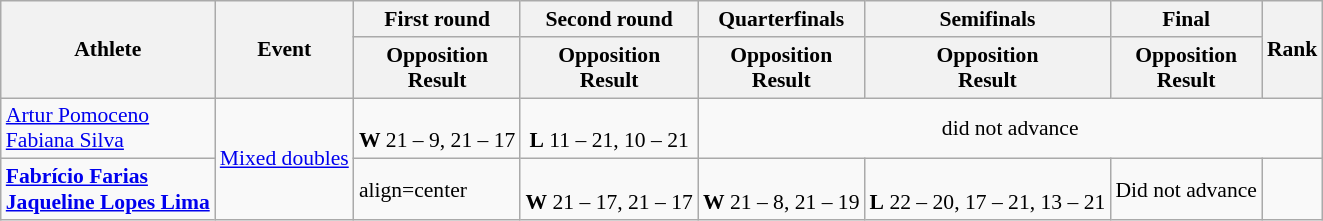<table class="wikitable" style="font-size:90%">
<tr>
<th rowspan="2">Athlete</th>
<th rowspan="2">Event</th>
<th>First round</th>
<th>Second round</th>
<th>Quarterfinals</th>
<th>Semifinals</th>
<th>Final</th>
<th rowspan="2">Rank</th>
</tr>
<tr>
<th>Opposition<br>Result</th>
<th>Opposition<br>Result</th>
<th>Opposition<br>Result</th>
<th>Opposition<br>Result</th>
<th>Opposition<br>Result</th>
</tr>
<tr>
<td><a href='#'>Artur Pomoceno</a><br><a href='#'>Fabiana Silva</a></td>
<td rowspan=2><a href='#'>Mixed doubles</a></td>
<td align=center><br><strong>W</strong> 21 – 9, 21 – 17</td>
<td align=center><br><strong>L</strong> 11 – 21, 10 – 21</td>
<td align=center colspan=5>did not advance</td>
</tr>
<tr>
<td><strong><a href='#'>Fabrício Farias</a></strong><br><strong><a href='#'>Jaqueline Lopes Lima</a></strong></td>
<td>align=center </td>
<td align=center><br><strong>W</strong> 21 – 17, 21 – 17</td>
<td align=center><br><strong>W</strong> 21 – 8, 21 – 19</td>
<td align=center><br><strong>L</strong> 22 – 20, 17 – 21, 13 – 21</td>
<td align=center>Did not advance</td>
<td align=center></td>
</tr>
</table>
